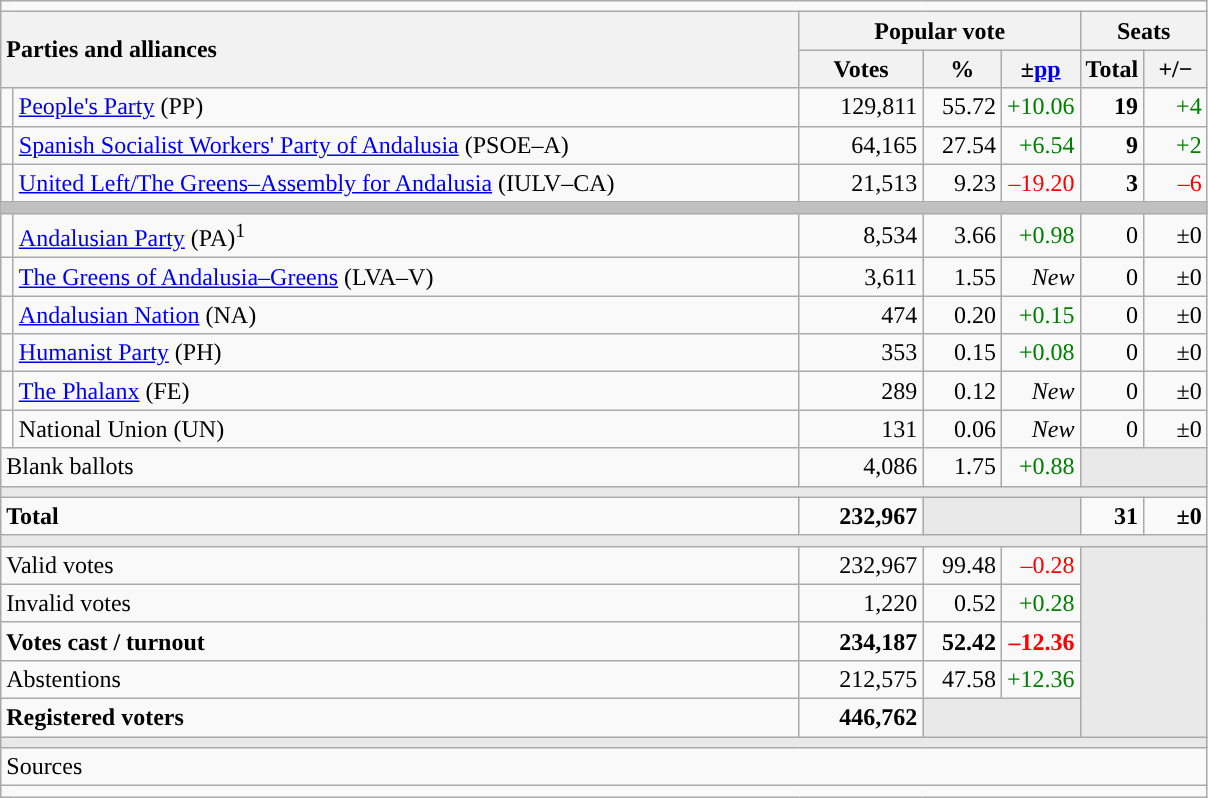<table class="wikitable" style="text-align:right;">
<tr>
<td colspan="7"></td>
</tr>
<tr>
<th style="text-align:left;" rowspan="2" colspan="2" width="525">Parties and alliances</th>
<th colspan="3">Popular vote</th>
<th colspan="2">Seats</th>
</tr>
<tr>
<th width="75">Votes</th>
<th width="45">%</th>
<th width="45">±<a href='#'>pp</a></th>
<th width="35">Total</th>
<th width="35">+/−</th>
</tr>
<tr>
<td width="1" style="color:inherit;background:"></td>
<td align="left"><a href='#'>People's Party</a> (PP)</td>
<td>129,811</td>
<td>55.72</td>
<td style="color:green;">+10.06</td>
<td><strong>19</strong></td>
<td style="color:green;">+4</td>
</tr>
<tr>
<td style="color:inherit;background:"></td>
<td align="left"><a href='#'>Spanish Socialist Workers' Party of Andalusia</a> (PSOE–A)</td>
<td>64,165</td>
<td>27.54</td>
<td style="color:green;">+6.54</td>
<td><strong>9</strong></td>
<td style="color:green;">+2</td>
</tr>
<tr>
<td style="color:inherit;background:"></td>
<td align="left"><a href='#'>United Left/The Greens–Assembly for Andalusia</a> (IULV–CA)</td>
<td>21,513</td>
<td>9.23</td>
<td style="color:red;">–19.20</td>
<td><strong>3</strong></td>
<td style="color:red;">–6</td>
</tr>
<tr>
<td colspan="7" bgcolor="#C0C0C0"></td>
</tr>
<tr>
<td style="color:inherit;background:"></td>
<td align="left"><a href='#'>Andalusian Party</a> (PA)<sup>1</sup></td>
<td>8,534</td>
<td>3.66</td>
<td style="color:green;">+0.98</td>
<td>0</td>
<td>±0</td>
</tr>
<tr>
<td style="color:inherit;background:"></td>
<td align="left"><a href='#'>The Greens of Andalusia–Greens</a> (LVA–V)</td>
<td>3,611</td>
<td>1.55</td>
<td><em>New</em></td>
<td>0</td>
<td>±0</td>
</tr>
<tr>
<td style="color:inherit;background:"></td>
<td align="left"><a href='#'>Andalusian Nation</a> (NA)</td>
<td>474</td>
<td>0.20</td>
<td style="color:green;">+0.15</td>
<td>0</td>
<td>±0</td>
</tr>
<tr>
<td style="color:inherit;background:"></td>
<td align="left"><a href='#'>Humanist Party</a> (PH)</td>
<td>353</td>
<td>0.15</td>
<td style="color:green;">+0.08</td>
<td>0</td>
<td>±0</td>
</tr>
<tr>
<td style="color:inherit;background:"></td>
<td align="left"><a href='#'>The Phalanx</a> (FE)</td>
<td>289</td>
<td>0.12</td>
<td><em>New</em></td>
<td>0</td>
<td>±0</td>
</tr>
<tr>
<td bgcolor="white"></td>
<td align="left">National Union (UN)</td>
<td>131</td>
<td>0.06</td>
<td><em>New</em></td>
<td>0</td>
<td>±0</td>
</tr>
<tr>
<td align="left" colspan="2">Blank ballots</td>
<td>4,086</td>
<td>1.75</td>
<td style="color:green;">+0.88</td>
<td bgcolor="#E9E9E9" colspan="2"></td>
</tr>
<tr>
<td colspan="7" bgcolor="#E9E9E9"></td>
</tr>
<tr style="font-weight:bold;">
<td align="left" colspan="2">Total</td>
<td>232,967</td>
<td bgcolor="#E9E9E9" colspan="2"></td>
<td>31</td>
<td>±0</td>
</tr>
<tr>
<td colspan="7" bgcolor="#E9E9E9"></td>
</tr>
<tr>
<td align="left" colspan="2">Valid votes</td>
<td>232,967</td>
<td>99.48</td>
<td style="color:red;">–0.28</td>
<td bgcolor="#E9E9E9" colspan="2" rowspan="5"></td>
</tr>
<tr>
<td align="left" colspan="2">Invalid votes</td>
<td>1,220</td>
<td>0.52</td>
<td style="color:green;">+0.28</td>
</tr>
<tr style="font-weight:bold;">
<td align="left" colspan="2">Votes cast / turnout</td>
<td>234,187</td>
<td>52.42</td>
<td style="color:red;">–12.36</td>
</tr>
<tr>
<td align="left" colspan="2">Abstentions</td>
<td>212,575</td>
<td>47.58</td>
<td style="color:green;">+12.36</td>
</tr>
<tr style="font-weight:bold;">
<td align="left" colspan="2">Registered voters</td>
<td>446,762</td>
<td bgcolor="#E9E9E9" colspan="2"></td>
</tr>
<tr>
<td colspan="7" bgcolor="#E9E9E9"></td>
</tr>
<tr>
<td align="left" colspan="7">Sources</td>
</tr>
<tr>
<td colspan="7" style="text-align:left; max-width:790px;"></td>
</tr>
</table>
